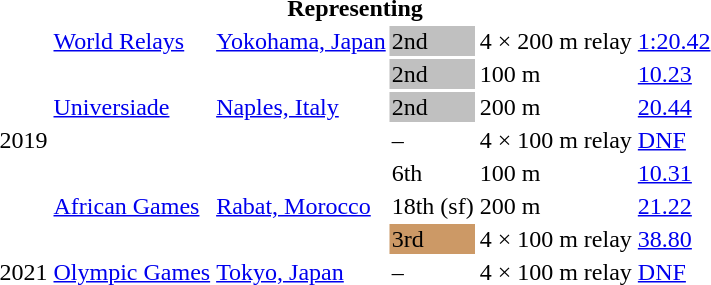<table>
<tr>
<th colspan="6">Representing </th>
</tr>
<tr>
<td rowspan=7>2019</td>
<td><a href='#'>World Relays</a></td>
<td><a href='#'>Yokohama, Japan</a></td>
<td bgcolor=silver>2nd</td>
<td>4 × 200 m relay</td>
<td><a href='#'>1:20.42</a></td>
</tr>
<tr>
<td rowspan=3><a href='#'>Universiade</a></td>
<td rowspan=3><a href='#'>Naples, Italy</a></td>
<td bgcolor=silver>2nd</td>
<td>100 m</td>
<td><a href='#'>10.23</a></td>
</tr>
<tr>
<td bgcolor=silver>2nd</td>
<td>200 m</td>
<td><a href='#'>20.44</a></td>
</tr>
<tr>
<td>–</td>
<td>4 × 100 m relay</td>
<td><a href='#'>DNF</a></td>
</tr>
<tr>
<td rowspan=3><a href='#'>African Games</a></td>
<td rowspan=3><a href='#'>Rabat, Morocco</a></td>
<td>6th</td>
<td>100 m</td>
<td><a href='#'>10.31</a></td>
</tr>
<tr>
<td>18th (sf)</td>
<td>200 m</td>
<td><a href='#'>21.22</a></td>
</tr>
<tr>
<td bgcolor=cc9966>3rd</td>
<td>4 × 100 m relay</td>
<td><a href='#'>38.80</a></td>
</tr>
<tr>
<td>2021</td>
<td><a href='#'>Olympic Games</a></td>
<td><a href='#'>Tokyo, Japan</a></td>
<td>–</td>
<td>4 × 100 m relay</td>
<td><a href='#'>DNF</a></td>
</tr>
</table>
